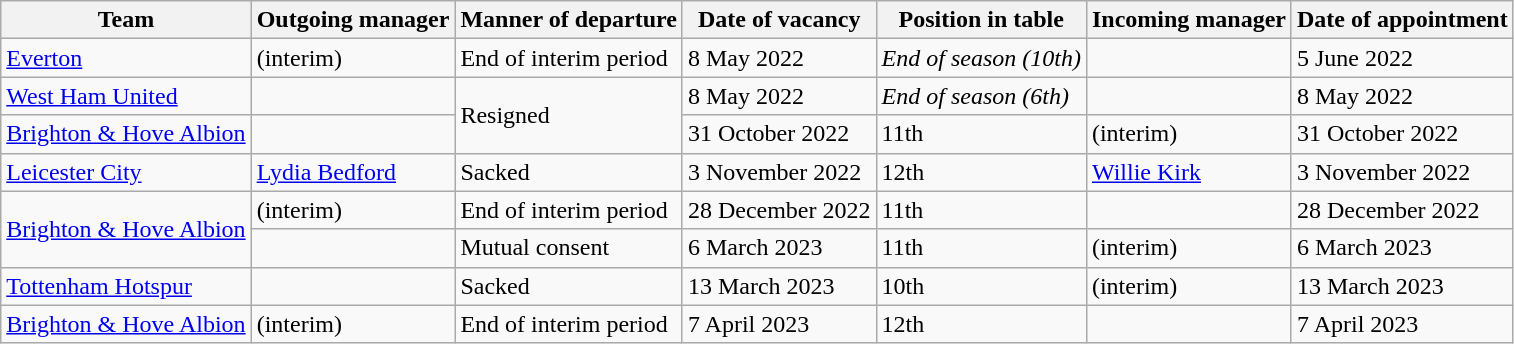<table class="wikitable sortable">
<tr>
<th>Team</th>
<th>Outgoing manager</th>
<th>Manner of departure</th>
<th>Date of vacancy</th>
<th>Position in table</th>
<th>Incoming manager</th>
<th>Date of appointment</th>
</tr>
<tr>
<td><a href='#'>Everton</a></td>
<td>  (interim)</td>
<td>End of interim period</td>
<td>8 May 2022</td>
<td><em>End of season (10th)</em></td>
<td> </td>
<td>5 June 2022</td>
</tr>
<tr>
<td><a href='#'>West Ham United</a></td>
<td> </td>
<td rowspan="2">Resigned</td>
<td>8 May 2022</td>
<td><em>End of season (6th)</em></td>
<td> </td>
<td>8 May 2022</td>
</tr>
<tr>
<td><a href='#'>Brighton & Hove Albion</a></td>
<td> </td>
<td>31 October 2022</td>
<td>11th</td>
<td>  (interim)</td>
<td>31 October 2022</td>
</tr>
<tr>
<td><a href='#'>Leicester City</a></td>
<td> <a href='#'>Lydia Bedford</a></td>
<td>Sacked</td>
<td>3 November 2022</td>
<td>12th</td>
<td> <a href='#'>Willie Kirk</a></td>
<td>3 November 2022</td>
</tr>
<tr>
<td rowspan=2><a href='#'>Brighton & Hove Albion</a></td>
<td>  (interim)</td>
<td>End of interim period</td>
<td>28 December 2022</td>
<td>11th</td>
<td> </td>
<td>28 December 2022</td>
</tr>
<tr>
<td> </td>
<td>Mutual consent</td>
<td>6 March 2023</td>
<td>11th</td>
<td>  (interim)</td>
<td>6 March 2023</td>
</tr>
<tr>
<td><a href='#'>Tottenham Hotspur</a></td>
<td> </td>
<td>Sacked</td>
<td>13 March 2023</td>
<td>10th</td>
<td>  (interim)</td>
<td>13 March 2023</td>
</tr>
<tr>
<td><a href='#'>Brighton & Hove Albion</a></td>
<td>  (interim)</td>
<td>End of interim period</td>
<td>7 April 2023</td>
<td>12th</td>
<td> </td>
<td>7 April 2023</td>
</tr>
</table>
